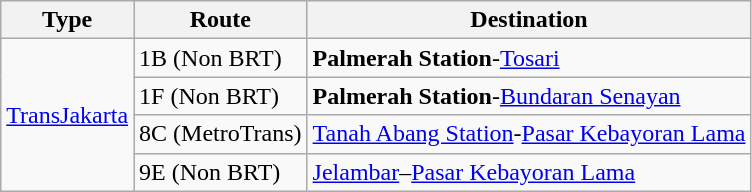<table class="wikitable">
<tr>
<th>Type</th>
<th>Route</th>
<th>Destination</th>
</tr>
<tr>
<td rowspan="4"><a href='#'>TransJakarta</a></td>
<td>1B (Non BRT)</td>
<td><strong>Palmerah Station</strong>-<a href='#'>Tosari</a></td>
</tr>
<tr>
<td>1F (Non BRT)</td>
<td><strong>Palmerah Station</strong>-<a href='#'>Bundaran Senayan</a></td>
</tr>
<tr>
<td>8C (MetroTrans)</td>
<td><a href='#'>Tanah Abang Station</a>-<a href='#'>Pasar Kebayoran Lama</a></td>
</tr>
<tr>
<td>9E (Non BRT)</td>
<td><a href='#'>Jelambar</a>–<a href='#'>Pasar Kebayoran Lama</a></td>
</tr>
</table>
